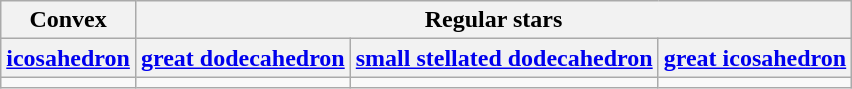<table class=wikitable>
<tr>
<th>Convex</th>
<th colspan=3>Regular stars</th>
</tr>
<tr>
<th><a href='#'>icosahedron</a></th>
<th><a href='#'>great dodecahedron</a></th>
<th><a href='#'>small stellated dodecahedron</a></th>
<th><a href='#'>great icosahedron</a></th>
</tr>
<tr align=center>
<td></td>
<td></td>
<td></td>
<td></td>
</tr>
</table>
